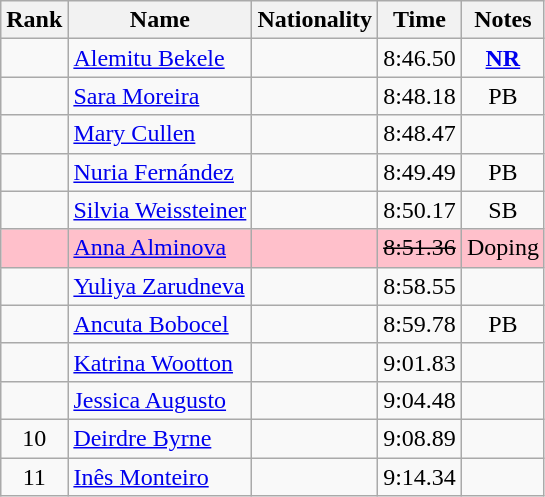<table class="wikitable sortable" style="text-align:center">
<tr>
<th>Rank</th>
<th>Name</th>
<th>Nationality</th>
<th>Time</th>
<th>Notes</th>
</tr>
<tr>
<td></td>
<td align="left"><a href='#'>Alemitu Bekele</a></td>
<td align=left></td>
<td>8:46.50</td>
<td><strong><a href='#'>NR</a></strong></td>
</tr>
<tr>
<td></td>
<td align="left"><a href='#'>Sara Moreira</a></td>
<td align=left></td>
<td>8:48.18</td>
<td>PB</td>
</tr>
<tr>
<td></td>
<td align="left"><a href='#'>Mary Cullen</a></td>
<td align=left></td>
<td>8:48.47</td>
<td></td>
</tr>
<tr>
<td></td>
<td align="left"><a href='#'>Nuria Fernández</a></td>
<td align=left></td>
<td>8:49.49</td>
<td>PB</td>
</tr>
<tr>
<td></td>
<td align="left"><a href='#'>Silvia Weissteiner</a></td>
<td align=left></td>
<td>8:50.17</td>
<td>SB</td>
</tr>
<tr bgcolor=pink>
<td></td>
<td align="left"><a href='#'>Anna Alminova</a></td>
<td align=left></td>
<td><s>8:51.36 </s></td>
<td>Doping</td>
</tr>
<tr>
<td></td>
<td align="left"><a href='#'>Yuliya Zarudneva</a></td>
<td align=left></td>
<td>8:58.55</td>
<td></td>
</tr>
<tr>
<td></td>
<td align="left"><a href='#'>Ancuta Bobocel</a></td>
<td align=left></td>
<td>8:59.78</td>
<td>PB</td>
</tr>
<tr>
<td></td>
<td align="left"><a href='#'>Katrina Wootton</a></td>
<td align=left></td>
<td>9:01.83</td>
<td></td>
</tr>
<tr>
<td></td>
<td align="left"><a href='#'>Jessica Augusto</a></td>
<td align=left></td>
<td>9:04.48</td>
<td></td>
</tr>
<tr>
<td>10</td>
<td align="left"><a href='#'>Deirdre Byrne</a></td>
<td align=left></td>
<td>9:08.89</td>
<td></td>
</tr>
<tr>
<td>11</td>
<td align="left"><a href='#'>Inês Monteiro</a></td>
<td align=left></td>
<td>9:14.34</td>
<td></td>
</tr>
</table>
